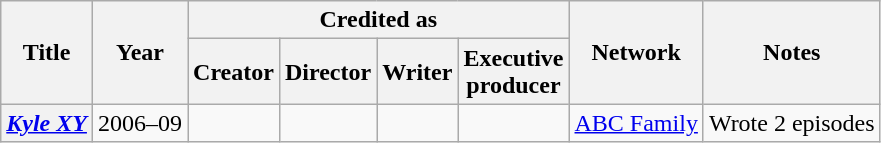<table class="wikitable plainrowheaders sortable">
<tr>
<th rowspan="2" scope="col">Title</th>
<th rowspan="2" scope="col">Year</th>
<th colspan="4" scope="col">Credited as</th>
<th rowspan="2" scope="col">Network</th>
<th rowspan="2" scope="col" class="unsortable">Notes</th>
</tr>
<tr>
<th>Creator</th>
<th>Director</th>
<th>Writer</th>
<th>Executive<br>producer</th>
</tr>
<tr>
<th scope=row><em><a href='#'>Kyle XY</a></em></th>
<td>2006–09</td>
<td></td>
<td></td>
<td></td>
<td></td>
<td><a href='#'>ABC Family</a></td>
<td>Wrote 2 episodes</td>
</tr>
</table>
